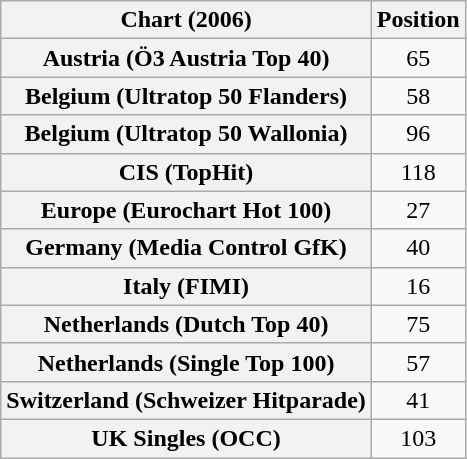<table class="wikitable sortable plainrowheaders" style="text-align:center">
<tr>
<th>Chart (2006)</th>
<th>Position</th>
</tr>
<tr>
<th scope="row">Austria (Ö3 Austria Top 40)</th>
<td>65</td>
</tr>
<tr>
<th scope="row">Belgium (Ultratop 50 Flanders)</th>
<td>58</td>
</tr>
<tr>
<th scope="row">Belgium (Ultratop 50 Wallonia)</th>
<td>96</td>
</tr>
<tr>
<th scope="row">CIS (TopHit)</th>
<td>118</td>
</tr>
<tr>
<th scope="row">Europe (Eurochart Hot 100)</th>
<td>27</td>
</tr>
<tr>
<th scope="row">Germany (Media Control GfK)</th>
<td>40</td>
</tr>
<tr>
<th scope="row">Italy (FIMI)</th>
<td>16</td>
</tr>
<tr>
<th scope="row">Netherlands (Dutch Top 40)</th>
<td>75</td>
</tr>
<tr>
<th scope="row">Netherlands (Single Top 100)</th>
<td>57</td>
</tr>
<tr>
<th scope="row">Switzerland (Schweizer Hitparade)</th>
<td>41</td>
</tr>
<tr>
<th scope="row">UK Singles (OCC)</th>
<td>103</td>
</tr>
</table>
